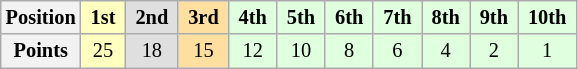<table class="wikitable" style="font-size:85%; text-align:center">
<tr>
<th>Position</th>
<td style="background:#FFFFBF;"> <strong>1st</strong> </td>
<td style="background:#DFDFDF;"> <strong>2nd</strong> </td>
<td style="background:#FFDF9F;"> <strong>3rd</strong> </td>
<td style="background:#DFFFDF;"> <strong>4th</strong> </td>
<td style="background:#DFFFDF;"> <strong>5th</strong> </td>
<td style="background:#DFFFDF;"> <strong>6th</strong> </td>
<td style="background:#DFFFDF;"> <strong>7th</strong> </td>
<td style="background:#DFFFDF;"> <strong>8th</strong> </td>
<td style="background:#DFFFDF;"> <strong>9th</strong> </td>
<td style="background:#DFFFDF;"> <strong>10th</strong> </td>
</tr>
<tr>
<th>Points</th>
<td style="background:#FFFFBF;">25</td>
<td style="background:#DFDFDF;">18</td>
<td style="background:#FFDF9F;">15</td>
<td style="background:#DFFFDF;">12</td>
<td style="background:#DFFFDF;">10</td>
<td style="background:#DFFFDF;">8</td>
<td style="background:#DFFFDF;">6</td>
<td style="background:#DFFFDF;">4</td>
<td style="background:#DFFFDF;">2</td>
<td style="background:#DFFFDF;">1</td>
</tr>
</table>
